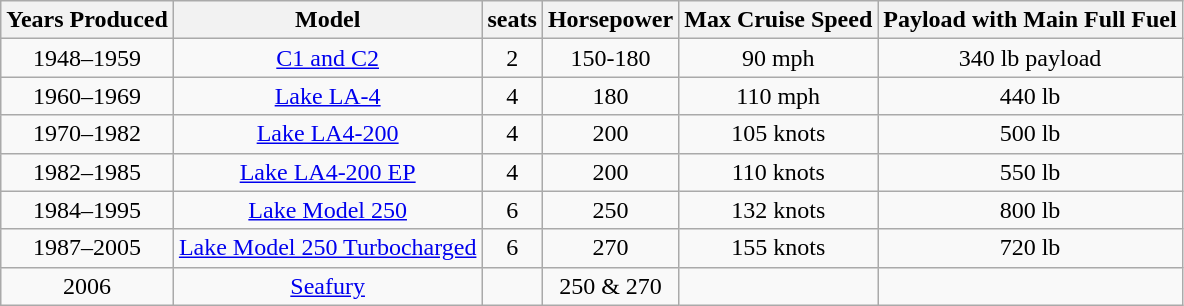<table class="wikitable" style="text-align:center">
<tr>
<th>Years Produced</th>
<th>Model</th>
<th>seats</th>
<th>Horsepower</th>
<th>Max Cruise Speed</th>
<th>Payload with Main Full Fuel</th>
</tr>
<tr>
<td>1948–1959</td>
<td><a href='#'>C1 and C2</a></td>
<td>2</td>
<td>150-180</td>
<td>90 mph</td>
<td>340 lb payload</td>
</tr>
<tr>
<td>1960–1969</td>
<td><a href='#'>Lake LA-4</a></td>
<td>4</td>
<td>180</td>
<td>110 mph</td>
<td>440 lb</td>
</tr>
<tr>
<td>1970–1982</td>
<td><a href='#'>Lake LA4-200</a></td>
<td>4</td>
<td>200</td>
<td>105 knots</td>
<td>500 lb</td>
</tr>
<tr>
<td>1982–1985</td>
<td><a href='#'>Lake LA4-200 EP</a></td>
<td>4</td>
<td>200</td>
<td>110 knots</td>
<td>550 lb</td>
</tr>
<tr>
<td>1984–1995</td>
<td><a href='#'>Lake Model 250</a></td>
<td>6</td>
<td>250</td>
<td>132 knots</td>
<td>800 lb</td>
</tr>
<tr>
<td>1987–2005</td>
<td><a href='#'>Lake Model 250 Turbocharged</a></td>
<td>6</td>
<td>270</td>
<td>155 knots</td>
<td>720 lb</td>
</tr>
<tr>
<td>2006</td>
<td><a href='#'>Seafury</a></td>
<td></td>
<td>250 & 270</td>
<td></td>
<td></td>
</tr>
</table>
